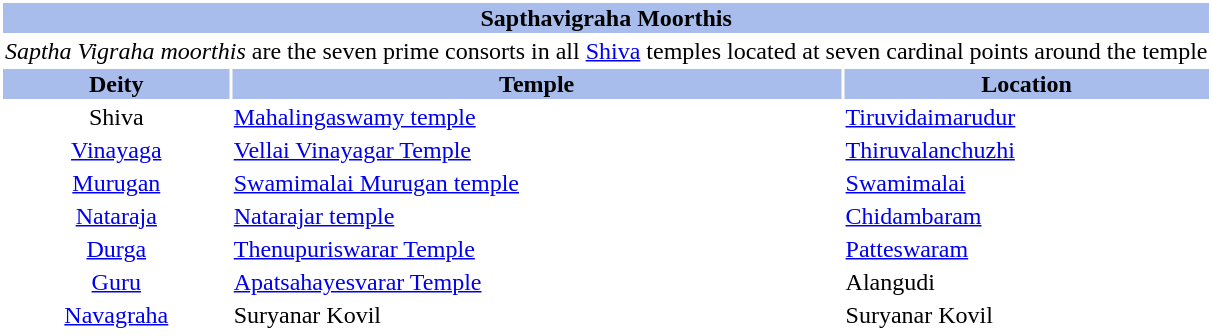<table class="toccolours" style="clear:right; float:right; background:#ffffff; margin: 0 0 0.5em 1em; width:220">
<tr>
<th style="background:#A8BDEC;text-align:center;" colspan="3">  <strong>Sapthavigraha Moorthis</strong>  </th>
</tr>
<tr>
<td style="text-align:center;" colspan="3"><em>Saptha Vigraha moorthis</em> are the seven prime consorts in all <a href='#'>Shiva</a> temples located at seven cardinal points around the temple</td>
</tr>
<tr>
<td style="text-align:center;background:#A8BDEC"><strong>Deity</strong></td>
<td style="text-align:center;background:#A8BDEC"><strong>Temple</strong></td>
<td style="text-align:center;background:#A8BDEC"><strong>Location</strong></td>
</tr>
<tr>
<td style="text-align:center;">Shiva</td>
<td><a href='#'>Mahalingaswamy temple</a></td>
<td><a href='#'>Tiruvidaimarudur</a></td>
</tr>
<tr>
<td style="text-align:center;"><a href='#'>Vinayaga</a></td>
<td><a href='#'>Vellai Vinayagar Temple</a></td>
<td><a href='#'>Thiruvalanchuzhi</a></td>
</tr>
<tr>
<td style="text-align:center;"><a href='#'>Murugan</a></td>
<td><a href='#'>Swamimalai Murugan temple</a></td>
<td><a href='#'>Swamimalai</a></td>
</tr>
<tr>
<td style="text-align:center;"><a href='#'>Nataraja</a></td>
<td><a href='#'>Natarajar temple</a></td>
<td><a href='#'>Chidambaram</a></td>
</tr>
<tr>
<td style="text-align:center;"><a href='#'>Durga</a></td>
<td><a href='#'>Thenupuriswarar Temple</a></td>
<td><a href='#'>Patteswaram</a></td>
</tr>
<tr>
<td style="text-align:center;"><a href='#'>Guru</a></td>
<td><a href='#'>Apatsahayesvarar Temple</a></td>
<td>Alangudi</td>
</tr>
<tr>
<td style="text-align:center;"><a href='#'>Navagraha</a></td>
<td>Suryanar Kovil</td>
<td>Suryanar Kovil</td>
</tr>
<tr>
</tr>
</table>
